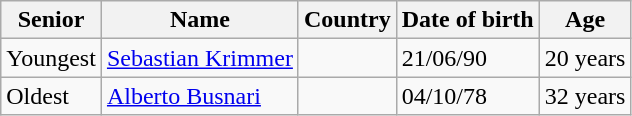<table class="wikitable">
<tr>
<th>Senior</th>
<th>Name</th>
<th>Country</th>
<th>Date of birth</th>
<th>Age</th>
</tr>
<tr>
<td>Youngest</td>
<td><a href='#'>Sebastian Krimmer</a></td>
<td></td>
<td>21/06/90</td>
<td>20 years</td>
</tr>
<tr>
<td>Oldest</td>
<td><a href='#'>Alberto Busnari</a></td>
<td></td>
<td>04/10/78</td>
<td>32 years</td>
</tr>
</table>
